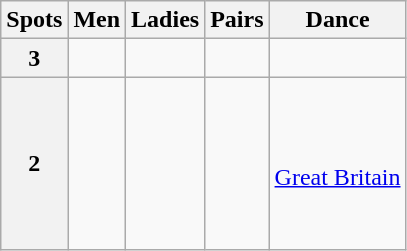<table class="wikitable">
<tr>
<th>Spots</th>
<th>Men</th>
<th>Ladies</th>
<th>Pairs</th>
<th>Dance</th>
</tr>
<tr>
<th>3</th>
<td valign=top> <br> </td>
<td valign=top></td>
<td valign=top> <br> </td>
<td valign=top> <br> </td>
</tr>
<tr>
<th>2</th>
<td valign=top> <br>  <br>  <br>  <br>  <br> </td>
<td valign=top> <br>  <br>  <br>  <br>  <br>  <br> </td>
<td valign=top> <br>  <br>  <br> </td>
<td valign=top> <br>  <br>  <br>  <a href='#'>Great Britain</a></td>
</tr>
</table>
